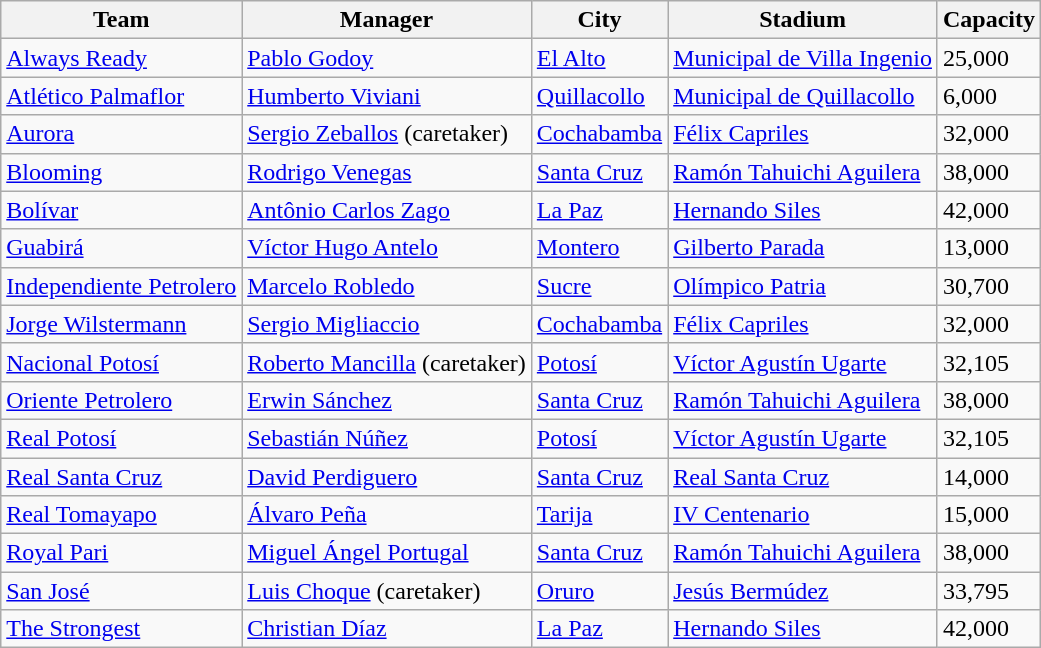<table class="wikitable sortable">
<tr>
<th>Team</th>
<th>Manager</th>
<th>City</th>
<th>Stadium</th>
<th>Capacity</th>
</tr>
<tr>
<td><a href='#'>Always Ready</a></td>
<td> <a href='#'>Pablo Godoy</a></td>
<td><a href='#'>El Alto</a></td>
<td><a href='#'>Municipal de Villa Ingenio</a></td>
<td>25,000</td>
</tr>
<tr>
<td><a href='#'>Atlético Palmaflor</a></td>
<td> <a href='#'>Humberto Viviani</a></td>
<td><a href='#'>Quillacollo</a></td>
<td><a href='#'>Municipal de Quillacollo</a></td>
<td>6,000</td>
</tr>
<tr>
<td><a href='#'>Aurora</a></td>
<td> <a href='#'>Sergio Zeballos</a> (caretaker)</td>
<td><a href='#'>Cochabamba</a></td>
<td><a href='#'>Félix Capriles</a></td>
<td>32,000</td>
</tr>
<tr>
<td><a href='#'>Blooming</a></td>
<td> <a href='#'>Rodrigo Venegas</a></td>
<td><a href='#'>Santa Cruz</a></td>
<td><a href='#'>Ramón Tahuichi Aguilera</a></td>
<td>38,000</td>
</tr>
<tr>
<td><a href='#'>Bolívar</a></td>
<td> <a href='#'>Antônio Carlos Zago</a></td>
<td><a href='#'>La Paz</a></td>
<td><a href='#'>Hernando Siles</a></td>
<td>42,000</td>
</tr>
<tr>
<td><a href='#'>Guabirá</a></td>
<td> <a href='#'>Víctor Hugo Antelo</a></td>
<td><a href='#'>Montero</a></td>
<td><a href='#'>Gilberto Parada</a></td>
<td>13,000</td>
</tr>
<tr>
<td><a href='#'>Independiente Petrolero</a></td>
<td> <a href='#'>Marcelo Robledo</a></td>
<td><a href='#'>Sucre</a></td>
<td><a href='#'>Olímpico Patria</a></td>
<td>30,700</td>
</tr>
<tr>
<td><a href='#'>Jorge Wilstermann</a></td>
<td> <a href='#'>Sergio Migliaccio</a></td>
<td><a href='#'>Cochabamba</a></td>
<td><a href='#'>Félix Capriles</a></td>
<td>32,000</td>
</tr>
<tr>
<td><a href='#'>Nacional Potosí</a></td>
<td> <a href='#'>Roberto Mancilla</a> (caretaker)</td>
<td><a href='#'>Potosí</a></td>
<td><a href='#'>Víctor Agustín Ugarte</a></td>
<td>32,105</td>
</tr>
<tr>
<td><a href='#'>Oriente Petrolero</a></td>
<td> <a href='#'>Erwin Sánchez</a></td>
<td><a href='#'>Santa Cruz</a></td>
<td><a href='#'>Ramón Tahuichi Aguilera</a></td>
<td>38,000</td>
</tr>
<tr>
<td><a href='#'>Real Potosí</a></td>
<td> <a href='#'>Sebastián Núñez</a></td>
<td><a href='#'>Potosí</a></td>
<td><a href='#'>Víctor Agustín Ugarte</a></td>
<td>32,105</td>
</tr>
<tr>
<td><a href='#'>Real Santa Cruz</a></td>
<td> <a href='#'>David Perdiguero</a></td>
<td><a href='#'>Santa Cruz</a></td>
<td><a href='#'>Real Santa Cruz</a></td>
<td>14,000</td>
</tr>
<tr>
<td><a href='#'>Real Tomayapo</a></td>
<td> <a href='#'>Álvaro Peña</a></td>
<td><a href='#'>Tarija</a></td>
<td><a href='#'>IV Centenario</a></td>
<td>15,000</td>
</tr>
<tr>
<td><a href='#'>Royal Pari</a></td>
<td> <a href='#'>Miguel Ángel Portugal</a></td>
<td><a href='#'>Santa Cruz</a></td>
<td><a href='#'>Ramón Tahuichi Aguilera</a></td>
<td>38,000</td>
</tr>
<tr>
<td><a href='#'>San José</a></td>
<td> <a href='#'>Luis Choque</a> (caretaker)</td>
<td><a href='#'>Oruro</a></td>
<td><a href='#'>Jesús Bermúdez</a></td>
<td>33,795</td>
</tr>
<tr>
<td><a href='#'>The Strongest</a></td>
<td> <a href='#'>Christian Díaz</a></td>
<td><a href='#'>La Paz</a></td>
<td><a href='#'>Hernando Siles</a></td>
<td>42,000</td>
</tr>
</table>
